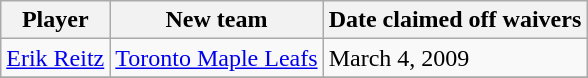<table class="wikitable">
<tr>
<th>Player</th>
<th>New team</th>
<th>Date claimed off waivers</th>
</tr>
<tr>
<td><a href='#'>Erik Reitz</a></td>
<td><a href='#'>Toronto Maple Leafs</a></td>
<td>March 4, 2009</td>
</tr>
<tr>
</tr>
</table>
